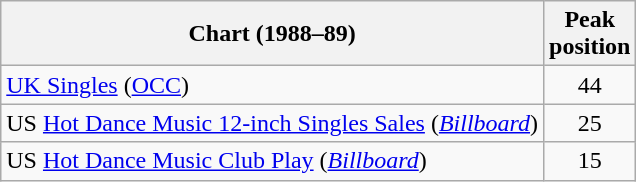<table class="wikitable sortable">
<tr>
<th>Chart (1988–89)</th>
<th>Peak<br>position</th>
</tr>
<tr>
<td align="left"><a href='#'>UK Singles</a> (<a href='#'>OCC</a>)</td>
<td style="text-align:center;">44</td>
</tr>
<tr>
<td align="left">US <a href='#'>Hot Dance Music 12-inch Singles Sales</a> (<em><a href='#'>Billboard</a></em>)</td>
<td style="text-align:center;">25</td>
</tr>
<tr>
<td align="left">US <a href='#'>Hot Dance Music Club Play</a> (<em><a href='#'>Billboard</a></em>)</td>
<td style="text-align:center;">15</td>
</tr>
</table>
